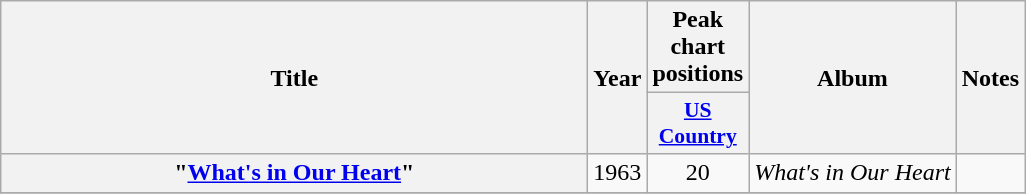<table class="wikitable plainrowheaders" style="text-align:center;" border="1">
<tr>
<th scope="col" rowspan="2" style="width:24em;">Title</th>
<th scope="col" rowspan="2">Year</th>
<th scope="col" colspan="1">Peak<br>chart<br>positions</th>
<th scope="col" rowspan="2">Album</th>
<th scope="col" rowspan="2">Notes</th>
</tr>
<tr>
<th scope="col" style="width:3em;font-size:90%;"><a href='#'>US<br>Country</a><br></th>
</tr>
<tr>
<th scope="row">"<a href='#'>What's in Our Heart</a>" </th>
<td>1963</td>
<td>20</td>
<td><em>What's in Our Heart</em></td>
<td></td>
</tr>
<tr>
</tr>
</table>
